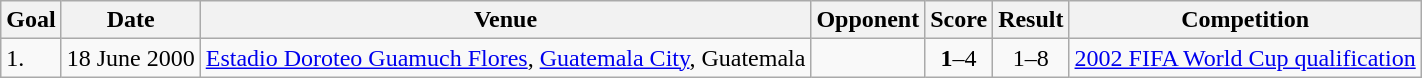<table class="wikitable plainrowheaders sortable">
<tr>
<th>Goal</th>
<th>Date</th>
<th>Venue</th>
<th>Opponent</th>
<th>Score</th>
<th>Result</th>
<th>Competition</th>
</tr>
<tr>
<td>1.</td>
<td>18 June 2000</td>
<td><a href='#'>Estadio Doroteo Guamuch Flores</a>, <a href='#'>Guatemala City</a>, Guatemala</td>
<td></td>
<td align=center><strong>1</strong>–4</td>
<td align=center>1–8</td>
<td><a href='#'>2002 FIFA World Cup qualification</a></td>
</tr>
</table>
